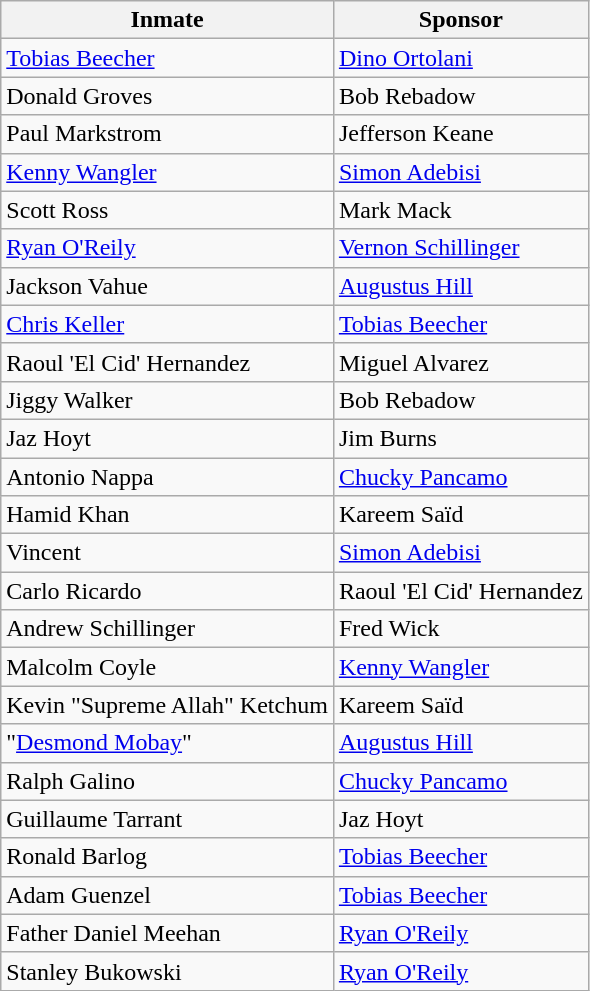<table class="wikitable">
<tr>
<th>Inmate</th>
<th>Sponsor</th>
</tr>
<tr>
<td><a href='#'>Tobias Beecher</a></td>
<td><a href='#'>Dino Ortolani</a></td>
</tr>
<tr>
<td>Donald Groves</td>
<td>Bob Rebadow</td>
</tr>
<tr>
<td>Paul Markstrom</td>
<td>Jefferson Keane</td>
</tr>
<tr>
<td><a href='#'>Kenny Wangler</a></td>
<td><a href='#'>Simon Adebisi</a></td>
</tr>
<tr>
<td>Scott Ross</td>
<td>Mark Mack</td>
</tr>
<tr>
<td><a href='#'>Ryan O'Reily</a></td>
<td><a href='#'>Vernon Schillinger</a></td>
</tr>
<tr>
<td>Jackson Vahue</td>
<td><a href='#'>Augustus Hill</a></td>
</tr>
<tr>
<td><a href='#'>Chris Keller</a></td>
<td><a href='#'>Tobias Beecher</a></td>
</tr>
<tr>
<td>Raoul 'El Cid' Hernandez</td>
<td>Miguel Alvarez</td>
</tr>
<tr>
<td>Jiggy Walker</td>
<td>Bob Rebadow</td>
</tr>
<tr>
<td>Jaz Hoyt</td>
<td>Jim Burns</td>
</tr>
<tr>
<td>Antonio Nappa</td>
<td><a href='#'>Chucky Pancamo</a></td>
</tr>
<tr>
<td>Hamid Khan</td>
<td>Kareem Saïd</td>
</tr>
<tr>
<td>Vincent</td>
<td><a href='#'>Simon Adebisi</a></td>
</tr>
<tr>
<td>Carlo Ricardo</td>
<td>Raoul 'El Cid' Hernandez</td>
</tr>
<tr>
<td>Andrew Schillinger</td>
<td>Fred Wick</td>
</tr>
<tr>
<td>Malcolm Coyle</td>
<td><a href='#'>Kenny Wangler</a></td>
</tr>
<tr>
<td>Kevin "Supreme Allah" Ketchum</td>
<td>Kareem Saïd</td>
</tr>
<tr>
<td>"<a href='#'>Desmond Mobay</a>"</td>
<td><a href='#'>Augustus Hill</a></td>
</tr>
<tr>
<td>Ralph Galino</td>
<td><a href='#'>Chucky Pancamo</a></td>
</tr>
<tr>
<td>Guillaume Tarrant</td>
<td>Jaz Hoyt</td>
</tr>
<tr>
<td>Ronald Barlog</td>
<td><a href='#'>Tobias Beecher</a></td>
</tr>
<tr>
<td>Adam Guenzel</td>
<td><a href='#'>Tobias Beecher</a></td>
</tr>
<tr>
<td>Father Daniel Meehan</td>
<td><a href='#'>Ryan O'Reily</a></td>
</tr>
<tr>
<td>Stanley Bukowski</td>
<td><a href='#'>Ryan O'Reily</a></td>
</tr>
</table>
